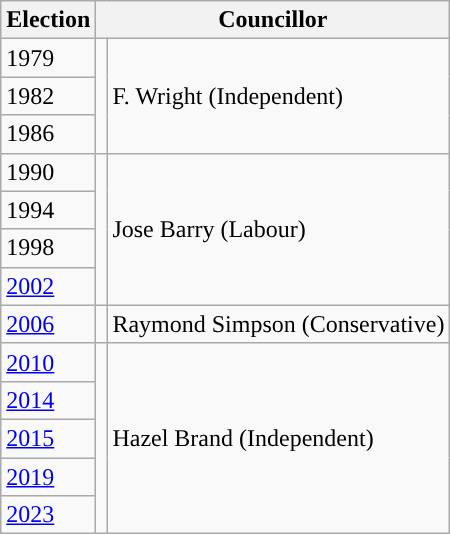<table class="wikitable">
<tr>
<th>Election</th>
<th colspan="2">Councillor</th>
</tr>
<tr>
<td>1979</td>
<td rowspan="3" style="background-color: "></td>
<td rowspan="3">F. Wright (Independent)</td>
</tr>
<tr>
<td>1982</td>
</tr>
<tr>
<td>1986</td>
</tr>
<tr>
<td>1990</td>
<td rowspan="4" style="background-color: "></td>
<td rowspan="4">Jose Barry (Labour)</td>
</tr>
<tr>
<td>1994</td>
</tr>
<tr>
<td>1998</td>
</tr>
<tr>
<td><a href='#'>2002</a></td>
</tr>
<tr>
<td><a href='#'>2006</a></td>
<td style="background-color: "></td>
<td>Raymond Simpson (Conservative)</td>
</tr>
<tr>
<td><a href='#'>2010</a></td>
<td rowspan="5" style="background-color: "></td>
<td rowspan="5">Hazel Brand (Independent)</td>
</tr>
<tr>
<td><a href='#'>2014</a></td>
</tr>
<tr>
<td><a href='#'>2015</a></td>
</tr>
<tr>
<td><a href='#'>2019</a></td>
</tr>
<tr>
<td><a href='#'>2023</a></td>
</tr>
</table>
